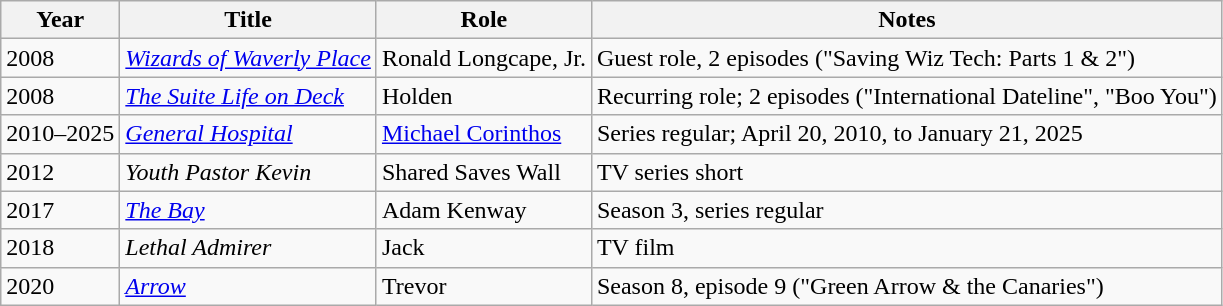<table class="wikitable sortable">
<tr>
<th>Year</th>
<th>Title</th>
<th>Role</th>
<th class="unsortable">Notes</th>
</tr>
<tr>
<td>2008</td>
<td><em><a href='#'>Wizards of Waverly Place</a></em></td>
<td>Ronald Longcape, Jr.</td>
<td>Guest role, 2 episodes ("Saving Wiz Tech: Parts 1 & 2")</td>
</tr>
<tr>
<td>2008</td>
<td><em><a href='#'>The Suite Life on Deck</a></em></td>
<td>Holden</td>
<td>Recurring role; 2 episodes ("International Dateline", "Boo You")</td>
</tr>
<tr>
<td>2010–2025</td>
<td><em><a href='#'>General Hospital</a></em></td>
<td><a href='#'>Michael Corinthos</a></td>
<td>Series regular; April 20, 2010, to January 21, 2025</td>
</tr>
<tr>
<td>2012</td>
<td><em>Youth Pastor Kevin</em></td>
<td>Shared Saves Wall</td>
<td>TV series short</td>
</tr>
<tr>
<td>2017</td>
<td><em><a href='#'>The Bay</a></em></td>
<td>Adam Kenway</td>
<td>Season 3, series regular</td>
</tr>
<tr>
<td>2018</td>
<td><em>Lethal Admirer</em></td>
<td>Jack</td>
<td>TV film</td>
</tr>
<tr>
<td>2020</td>
<td><em><a href='#'>Arrow</a></em></td>
<td>Trevor</td>
<td>Season 8, episode 9 ("Green Arrow & the Canaries")</td>
</tr>
</table>
